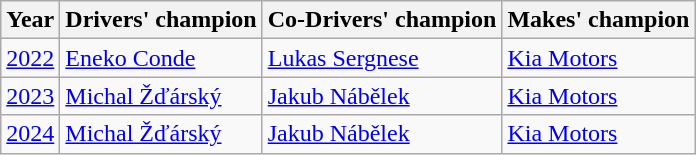<table class="wikitable">
<tr>
<th>Year</th>
<th>Drivers' champion</th>
<th>Co-Drivers' champion</th>
<th>Makes' champion</th>
</tr>
<tr>
<td><a href='#'>2022</a></td>
<td> <a href='#'>Eneko Conde</a></td>
<td> <a href='#'>Lukas Sergnese</a></td>
<td> <a href='#'>Kia Motors</a></td>
</tr>
<tr>
<td><a href='#'>2023</a></td>
<td> <a href='#'>Michal Žďárský</a></td>
<td> <a href='#'>Jakub Nábělek</a></td>
<td> <a href='#'>Kia Motors</a></td>
</tr>
<tr>
<td><a href='#'>2024</a></td>
<td> <a href='#'>Michal Žďárský</a></td>
<td> <a href='#'>Jakub Nábělek</a></td>
<td> <a href='#'>Kia Motors</a></td>
</tr>
</table>
